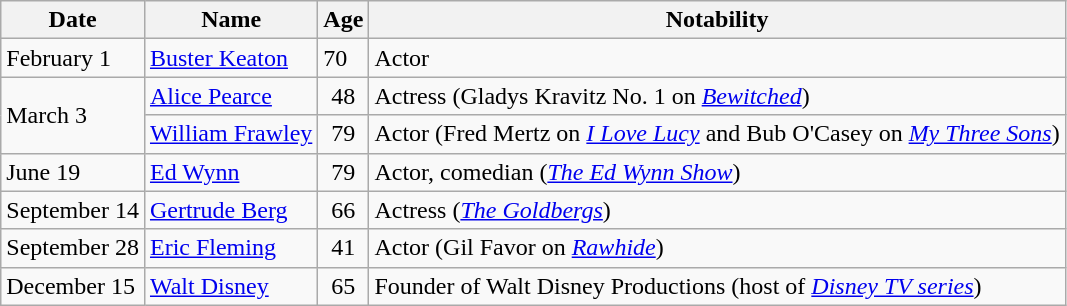<table class="wikitable">
<tr>
<th>Date</th>
<th>Name</th>
<th>Age</th>
<th>Notability</th>
</tr>
<tr>
<td>February 1</td>
<td><a href='#'>Buster Keaton</a></td>
<td>70</td>
<td>Actor</td>
</tr>
<tr>
<td rowspan="2">March 3</td>
<td><a href='#'>Alice Pearce</a></td>
<td align="center">48</td>
<td>Actress (Gladys Kravitz No. 1 on <em><a href='#'>Bewitched</a></em>)</td>
</tr>
<tr>
<td><a href='#'>William Frawley</a></td>
<td align="center">79</td>
<td>Actor (Fred Mertz on <em><a href='#'>I Love Lucy</a></em> and Bub O'Casey on <em><a href='#'>My Three Sons</a></em>)</td>
</tr>
<tr>
<td>June 19</td>
<td><a href='#'>Ed Wynn</a></td>
<td align="center">79</td>
<td>Actor, comedian (<em><a href='#'>The Ed Wynn Show</a></em>)</td>
</tr>
<tr>
<td>September 14</td>
<td><a href='#'>Gertrude Berg</a></td>
<td align="center">66</td>
<td>Actress (<em><a href='#'>The Goldbergs</a></em>)</td>
</tr>
<tr>
<td>September 28</td>
<td><a href='#'>Eric Fleming</a></td>
<td align="center">41</td>
<td>Actor (Gil Favor on <em><a href='#'>Rawhide</a></em>)</td>
</tr>
<tr>
<td>December 15</td>
<td><a href='#'>Walt Disney</a></td>
<td align="center">65</td>
<td>Founder of Walt Disney Productions (host of <em><a href='#'>Disney TV series</a></em>)</td>
</tr>
</table>
